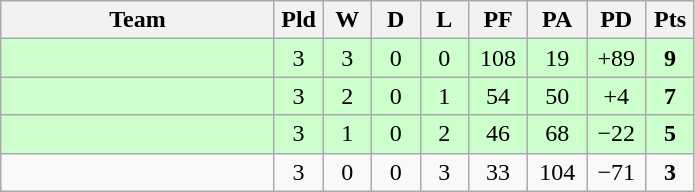<table class="wikitable" style="text-align:center;">
<tr>
<th width=175>Team</th>
<th width=25 abbr="Played">Pld</th>
<th width=25 abbr="Won">W</th>
<th width=25 abbr="Drawn">D</th>
<th width=25 abbr="Lost">L</th>
<th width=32 abbr="Points for">PF</th>
<th width=32 abbr="Points against">PA</th>
<th width=32 abbr="Points difference">PD</th>
<th width=25 abbr="Points">Pts</th>
</tr>
<tr bgcolor=ccffcc>
<td align=left></td>
<td>3</td>
<td>3</td>
<td>0</td>
<td>0</td>
<td>108</td>
<td>19</td>
<td>+89</td>
<td><strong>9</strong></td>
</tr>
<tr bgcolor=ccffcc>
<td align=left></td>
<td>3</td>
<td>2</td>
<td>0</td>
<td>1</td>
<td>54</td>
<td>50</td>
<td>+4</td>
<td><strong>7</strong></td>
</tr>
<tr bgcolor=ccffcc>
<td align=left></td>
<td>3</td>
<td>1</td>
<td>0</td>
<td>2</td>
<td>46</td>
<td>68</td>
<td>−22</td>
<td><strong>5</strong></td>
</tr>
<tr>
<td align=left></td>
<td>3</td>
<td>0</td>
<td>0</td>
<td>3</td>
<td>33</td>
<td>104</td>
<td>−71</td>
<td><strong>3</strong></td>
</tr>
</table>
